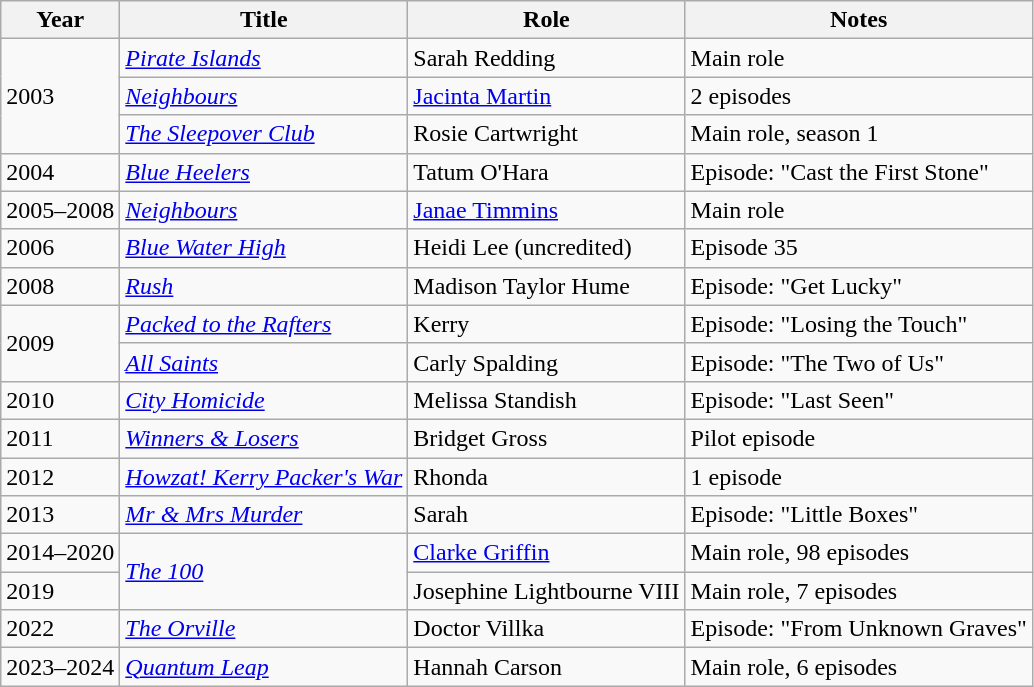<table class="wikitable sortable">
<tr>
<th>Year</th>
<th>Title</th>
<th>Role</th>
<th class="unsortable">Notes</th>
</tr>
<tr>
<td rowspan="3">2003</td>
<td><em><a href='#'>Pirate Islands</a></em></td>
<td>Sarah Redding</td>
<td>Main role</td>
</tr>
<tr>
<td><em><a href='#'>Neighbours</a></em></td>
<td><a href='#'>Jacinta Martin</a></td>
<td>2 episodes</td>
</tr>
<tr>
<td><em><a href='#'>The Sleepover Club</a></em></td>
<td>Rosie Cartwright</td>
<td>Main role, season 1</td>
</tr>
<tr>
<td>2004</td>
<td><em><a href='#'>Blue Heelers</a></em></td>
<td>Tatum O'Hara</td>
<td>Episode: "Cast the First Stone"</td>
</tr>
<tr>
<td>2005–2008</td>
<td><em><a href='#'>Neighbours</a></em></td>
<td><a href='#'>Janae Timmins</a></td>
<td>Main role</td>
</tr>
<tr>
<td>2006</td>
<td><em><a href='#'>Blue Water High</a></em></td>
<td>Heidi Lee (uncredited) </td>
<td>Episode 35</td>
</tr>
<tr>
<td>2008</td>
<td><em><a href='#'>Rush</a></em></td>
<td>Madison Taylor Hume</td>
<td>Episode: "Get Lucky"</td>
</tr>
<tr>
<td rowspan="2">2009</td>
<td><em><a href='#'>Packed to the Rafters</a></em></td>
<td>Kerry</td>
<td>Episode: "Losing the Touch"</td>
</tr>
<tr>
<td><em><a href='#'>All Saints</a></em></td>
<td>Carly Spalding</td>
<td>Episode: "The Two of Us"</td>
</tr>
<tr>
<td>2010</td>
<td><em><a href='#'>City Homicide</a></em></td>
<td>Melissa Standish</td>
<td>Episode: "Last Seen"</td>
</tr>
<tr>
<td>2011</td>
<td><em><a href='#'>Winners & Losers</a></em></td>
<td>Bridget Gross</td>
<td>Pilot episode</td>
</tr>
<tr>
<td>2012</td>
<td><em><a href='#'>Howzat! Kerry Packer's War</a></em></td>
<td>Rhonda</td>
<td>1 episode</td>
</tr>
<tr>
<td>2013</td>
<td><em><a href='#'>Mr & Mrs Murder</a></em></td>
<td>Sarah</td>
<td>Episode: "Little Boxes"</td>
</tr>
<tr>
<td>2014–2020</td>
<td rowspan="2"><em><a href='#'>The 100</a></em></td>
<td><a href='#'>Clarke Griffin</a></td>
<td>Main role, 98 episodes</td>
</tr>
<tr>
<td>2019</td>
<td>Josephine Lightbourne VIII</td>
<td>Main role, 7 episodes</td>
</tr>
<tr>
<td>2022</td>
<td><em><a href='#'>The Orville</a></em></td>
<td>Doctor Villka</td>
<td>Episode: "From Unknown Graves"</td>
</tr>
<tr>
<td>2023–2024</td>
<td><em><a href='#'>Quantum Leap</a></em></td>
<td>Hannah Carson</td>
<td>Main role, 6 episodes</td>
</tr>
</table>
